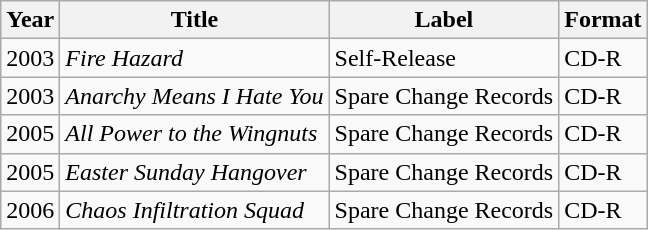<table class="wikitable">
<tr>
<th>Year</th>
<th>Title</th>
<th>Label</th>
<th>Format</th>
</tr>
<tr>
<td>2003</td>
<td><em>Fire Hazard</em></td>
<td>Self-Release</td>
<td>CD-R</td>
</tr>
<tr>
<td>2003</td>
<td><em>Anarchy Means I Hate You</em></td>
<td>Spare Change Records</td>
<td>CD-R</td>
</tr>
<tr>
<td>2005</td>
<td><em>All Power to the Wingnuts</em></td>
<td>Spare Change Records</td>
<td>CD-R</td>
</tr>
<tr>
<td>2005</td>
<td><em>Easter Sunday Hangover</em></td>
<td>Spare Change Records</td>
<td>CD-R</td>
</tr>
<tr>
<td>2006</td>
<td><em>Chaos Infiltration Squad</em></td>
<td>Spare Change Records</td>
<td>CD-R</td>
</tr>
</table>
